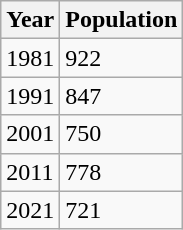<table class=wikitable>
<tr>
<th>Year</th>
<th>Population</th>
</tr>
<tr>
<td>1981</td>
<td>922</td>
</tr>
<tr>
<td>1991</td>
<td>847</td>
</tr>
<tr>
<td>2001</td>
<td>750</td>
</tr>
<tr>
<td>2011</td>
<td>778</td>
</tr>
<tr>
<td>2021</td>
<td>721</td>
</tr>
</table>
